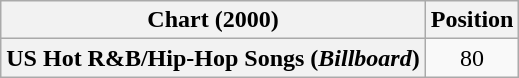<table class="wikitable plainrowheaders" style="text-align:center">
<tr>
<th scope="col">Chart (2000)</th>
<th scope="col">Position</th>
</tr>
<tr>
<th scope="row">US Hot R&B/Hip-Hop Songs (<em>Billboard</em>)</th>
<td>80</td>
</tr>
</table>
